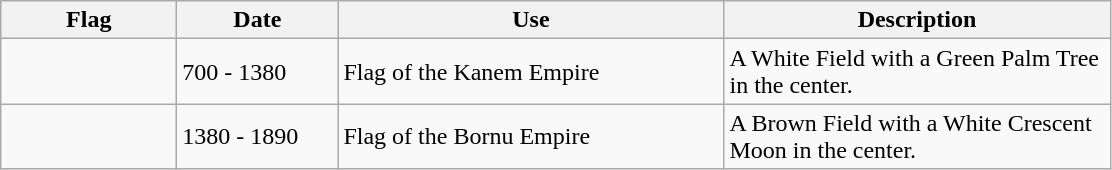<table class="wikitable">
<tr>
<th style="width:110px;">Flag</th>
<th style="width:100px;">Date</th>
<th style="width:250px;">Use</th>
<th style="width:250px;">Description</th>
</tr>
<tr>
<td></td>
<td>700 - 1380</td>
<td>Flag of the Kanem Empire</td>
<td>A White Field with a Green Palm Tree in the center.</td>
</tr>
<tr>
<td></td>
<td>1380 - 1890</td>
<td>Flag of the Bornu Empire</td>
<td>A Brown Field with a White Crescent Moon in the center.</td>
</tr>
</table>
